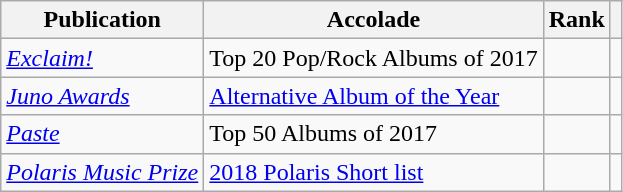<table class="sortable wikitable">
<tr>
<th>Publication</th>
<th>Accolade</th>
<th>Rank</th>
<th class="unsortable"></th>
</tr>
<tr>
<td><em><a href='#'>Exclaim!</a></em></td>
<td>Top 20 Pop/Rock Albums of 2017</td>
<td></td>
<td></td>
</tr>
<tr>
<td><em><a href='#'>Juno Awards</a></em></td>
<td><a href='#'>Alternative Album of the Year</a></td>
<td></td>
<td></td>
</tr>
<tr>
<td><em><a href='#'>Paste</a></em></td>
<td>Top 50 Albums of 2017</td>
<td></td>
<td></td>
</tr>
<tr>
<td><em><a href='#'>Polaris Music Prize</a></em></td>
<td><a href='#'>2018 Polaris Short list</a></td>
<td></td>
<td></td>
</tr>
</table>
